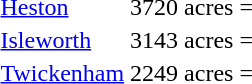<table>
<tr>
<td><a href='#'>Heston</a></td>
<td>3720 acres</td>
<td>= </td>
</tr>
<tr>
<td><a href='#'>Isleworth</a></td>
<td>3143 acres</td>
<td>= </td>
</tr>
<tr>
<td><a href='#'>Twickenham</a></td>
<td>2249 acres</td>
<td>= </td>
</tr>
</table>
